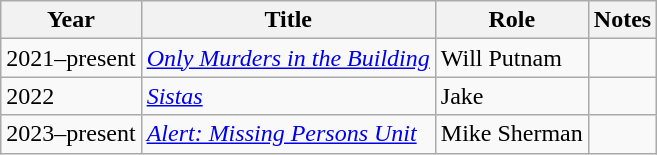<table class="wikitable sortable">
<tr>
<th>Year</th>
<th>Title</th>
<th>Role</th>
<th class="unsortable">Notes</th>
</tr>
<tr>
<td>2021–present</td>
<td><em><a href='#'>Only Murders in the Building</a></em></td>
<td>Will Putnam</td>
<td></td>
</tr>
<tr>
<td>2022</td>
<td><a href='#'><em>Sistas</em></a></td>
<td>Jake</td>
<td></td>
</tr>
<tr>
<td>2023–present</td>
<td><em><a href='#'>Alert: Missing Persons Unit</a></em></td>
<td>Mike Sherman</td>
<td></td>
</tr>
</table>
